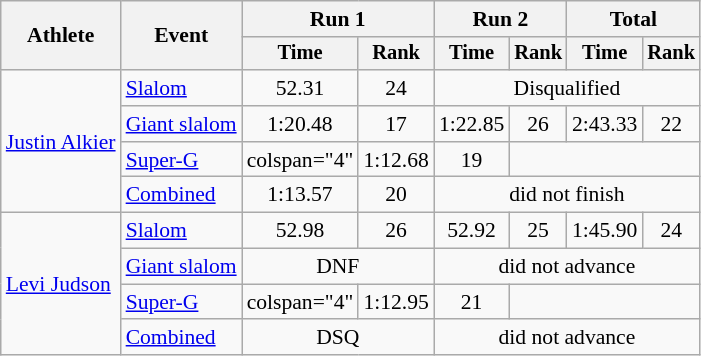<table class="wikitable" style="font-size:90%">
<tr>
<th rowspan=2>Athlete</th>
<th rowspan=2>Event</th>
<th colspan=2>Run 1</th>
<th colspan=2>Run 2</th>
<th colspan=2>Total</th>
</tr>
<tr style="font-size:95%">
<th>Time</th>
<th>Rank</th>
<th>Time</th>
<th>Rank</th>
<th>Time</th>
<th>Rank</th>
</tr>
<tr align=center>
<td align="left" rowspan="4"><a href='#'>Justin Alkier</a></td>
<td align="left"><a href='#'>Slalom</a></td>
<td>52.31</td>
<td>24</td>
<td colspan=4>Disqualified</td>
</tr>
<tr align=center>
<td align="left"><a href='#'>Giant slalom</a></td>
<td>1:20.48</td>
<td>17</td>
<td>1:22.85</td>
<td>26</td>
<td>2:43.33</td>
<td>22</td>
</tr>
<tr align=center>
<td align="left"><a href='#'>Super-G</a></td>
<td>colspan="4" </td>
<td>1:12.68</td>
<td>19</td>
</tr>
<tr align=center>
<td align="left"><a href='#'>Combined</a></td>
<td>1:13.57</td>
<td>20</td>
<td colspan=4>did not finish</td>
</tr>
<tr align=center>
<td align="left" rowspan="4"><a href='#'>Levi Judson</a></td>
<td align="left"><a href='#'>Slalom</a></td>
<td>52.98</td>
<td>26</td>
<td>52.92</td>
<td>25</td>
<td>1:45.90</td>
<td>24</td>
</tr>
<tr align=center>
<td align="left"><a href='#'>Giant slalom</a></td>
<td colspan=2>DNF</td>
<td colspan=4>did not advance</td>
</tr>
<tr align=center>
<td align="left"><a href='#'>Super-G</a></td>
<td>colspan="4" </td>
<td>1:12.95</td>
<td>21</td>
</tr>
<tr align=center>
<td align="left"><a href='#'>Combined</a></td>
<td colspan=2>DSQ</td>
<td colspan=4>did not advance</td>
</tr>
</table>
